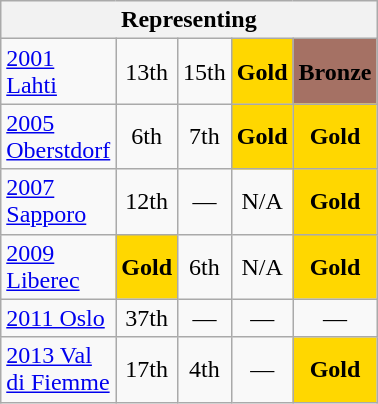<table class="wikitable" style="text-align: center; text-align: center; width:70px; width:70px; width:70px; width:70px; width:70px; width:70px">
<tr>
<th colspan="8">Representing </th>
</tr>
<tr>
<td align="left"> <a href='#'>2001 Lahti</a></td>
<td>13th</td>
<td>15th</td>
<td style="background:gold; width:70px;"><strong>Gold</strong></td>
<td style="background:#A57164; width:70px;"><strong>Bronze</strong></td>
</tr>
<tr>
<td align="left"> <a href='#'>2005 Oberstdorf</a></td>
<td>6th</td>
<td>7th</td>
<td style="background:gold; width:70px;"><strong>Gold</strong></td>
<td style="background:gold; width:70px;"><strong>Gold</strong></td>
</tr>
<tr>
<td align="left"> <a href='#'>2007 Sapporo</a></td>
<td>12th</td>
<td>—</td>
<td>N/A</td>
<td style="background:gold; width:70px;"><strong>Gold</strong></td>
</tr>
<tr>
<td align="left"> <a href='#'>2009 Liberec</a></td>
<td style="background:gold; width:70px;"><strong>Gold</strong></td>
<td>6th</td>
<td>N/A</td>
<td style="background:gold; width:70px;"><strong>Gold</strong></td>
</tr>
<tr>
<td align="left"> <a href='#'>2011 Oslo</a></td>
<td>37th</td>
<td>—</td>
<td>—</td>
<td>—</td>
</tr>
<tr>
<td align="left"> <a href='#'>2013 Val di Fiemme</a></td>
<td>17th</td>
<td>4th</td>
<td>—</td>
<td style="background:gold; width:70px;"><strong>Gold</strong></td>
</tr>
</table>
